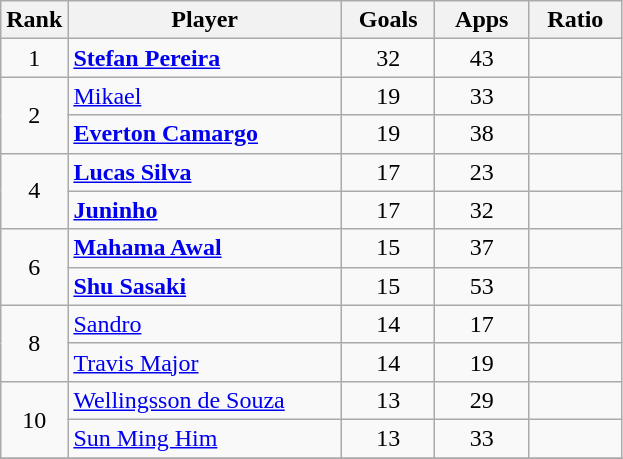<table class="wikitable sortable" style="text-align:center">
<tr>
<th width=20>Rank</th>
<th width=175>Player</th>
<th width=55>Goals</th>
<th width=55>Apps</th>
<th width=55>Ratio</th>
</tr>
<tr>
<td>1</td>
<td align=left> <strong><a href='#'>Stefan Pereira</a></strong></td>
<td>32</td>
<td>43</td>
<td></td>
</tr>
<tr>
<td rowspan=2>2</td>
<td align=left> <a href='#'>Mikael</a></td>
<td>19</td>
<td>33</td>
<td></td>
</tr>
<tr>
<td align=left> <strong><a href='#'>Everton Camargo</a></strong></td>
<td>19</td>
<td>38</td>
<td></td>
</tr>
<tr>
<td rowspan=2>4</td>
<td align=left> <strong><a href='#'>Lucas Silva</a></strong></td>
<td>17</td>
<td>23</td>
<td></td>
</tr>
<tr>
<td align=left> <strong><a href='#'>Juninho</a></strong></td>
<td>17</td>
<td>32</td>
<td></td>
</tr>
<tr>
<td rowspan=2>6</td>
<td align=left> <strong><a href='#'>Mahama Awal</a></strong></td>
<td>15</td>
<td>37</td>
<td></td>
</tr>
<tr>
<td align=left> <strong><a href='#'>Shu Sasaki</a></strong></td>
<td>15</td>
<td>53</td>
<td></td>
</tr>
<tr>
<td rowspan=2>8</td>
<td align=left> <a href='#'>Sandro</a></td>
<td>14</td>
<td>17</td>
<td></td>
</tr>
<tr>
<td align=left> <a href='#'>Travis Major</a></td>
<td>14</td>
<td>19</td>
<td></td>
</tr>
<tr>
<td rowspan=2>10</td>
<td align=left> <a href='#'>Wellingsson de Souza</a></td>
<td>13</td>
<td>29</td>
<td></td>
</tr>
<tr>
<td align=left> <a href='#'>Sun Ming Him</a></td>
<td>13</td>
<td>33</td>
<td></td>
</tr>
<tr>
</tr>
</table>
